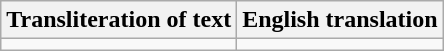<table class="wikitable">
<tr>
<th>Transliteration of text</th>
<th>English translation</th>
</tr>
<tr style="vertical-align:top;">
<td></td>
<td></td>
</tr>
</table>
